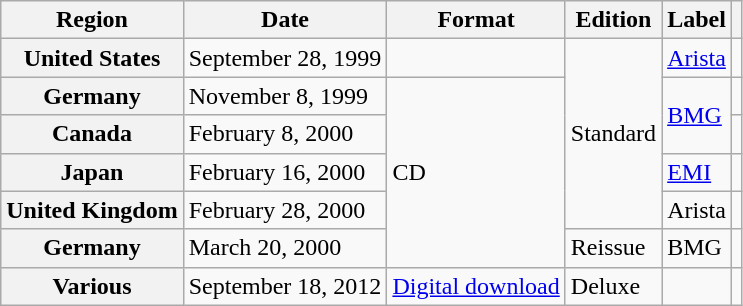<table class="wikitable plainrowheaders">
<tr>
<th scope="col">Region</th>
<th scope="col">Date</th>
<th scope="col">Format</th>
<th scope="col">Edition</th>
<th scope="col">Label</th>
<th scope="col"></th>
</tr>
<tr>
<th scope="row">United States</th>
<td>September 28, 1999</td>
<td></td>
<td rowspan="5">Standard</td>
<td><a href='#'>Arista</a></td>
<td align="center"></td>
</tr>
<tr>
<th scope="row">Germany</th>
<td>November 8, 1999</td>
<td rowspan="5">CD</td>
<td rowspan="2"><a href='#'>BMG</a></td>
<td align="center"></td>
</tr>
<tr>
<th scope="row">Canada</th>
<td>February 8, 2000</td>
<td align="center"></td>
</tr>
<tr>
<th scope="row">Japan</th>
<td>February 16, 2000</td>
<td><a href='#'>EMI</a></td>
<td align="center"></td>
</tr>
<tr>
<th scope="row">United Kingdom</th>
<td>February 28, 2000</td>
<td>Arista</td>
<td align="center"></td>
</tr>
<tr>
<th scope="row">Germany</th>
<td>March 20, 2000</td>
<td>Reissue</td>
<td>BMG</td>
<td align="center"></td>
</tr>
<tr>
<th scope="row">Various</th>
<td>September 18, 2012</td>
<td><a href='#'>Digital download</a></td>
<td>Deluxe</td>
<td></td>
<td align="center"></td>
</tr>
</table>
